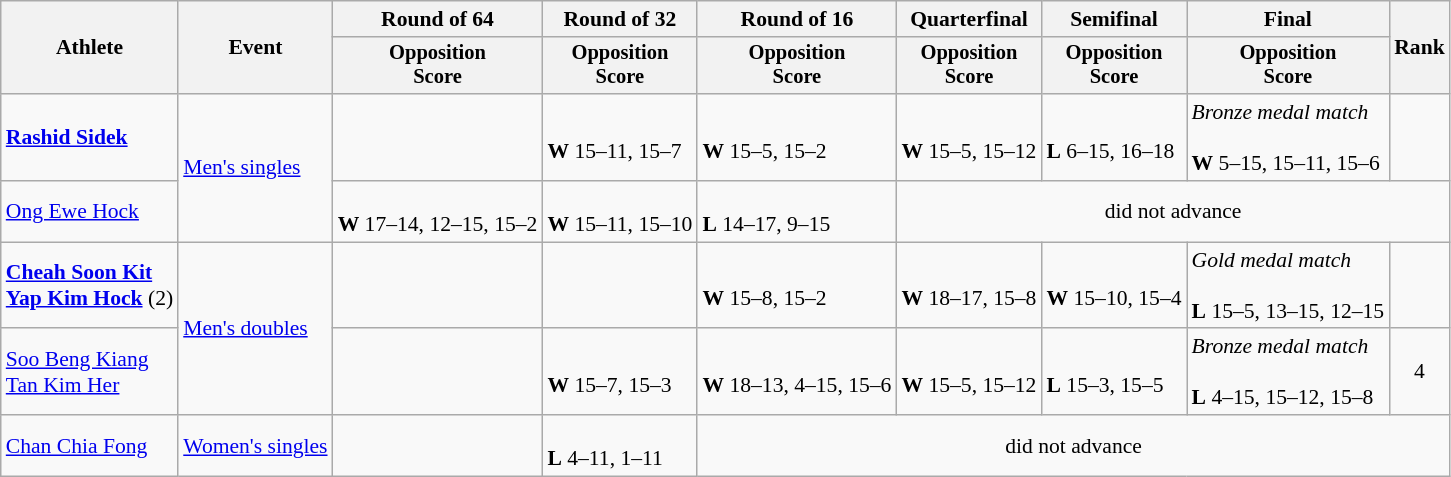<table class="wikitable" style="font-size:90%">
<tr>
<th rowspan=2>Athlete</th>
<th rowspan=2>Event</th>
<th>Round of 64</th>
<th>Round of 32</th>
<th>Round of 16</th>
<th>Quarterfinal</th>
<th>Semifinal</th>
<th>Final</th>
<th rowspan=2>Rank</th>
</tr>
<tr style="font-size:95%">
<th>Opposition<br>Score</th>
<th>Opposition<br>Score</th>
<th>Opposition<br>Score</th>
<th>Opposition<br>Score</th>
<th>Opposition<br>Score</th>
<th>Opposition<br>Score</th>
</tr>
<tr>
<td><strong><a href='#'>Rashid Sidek</a></strong></td>
<td rowspan=2><a href='#'>Men's singles</a></td>
<td></td>
<td><br><strong>W</strong> 15–11, 15–7</td>
<td><br><strong>W</strong> 15–5, 15–2</td>
<td><br><strong>W</strong> 15–5, 15–12</td>
<td><br><strong>L</strong> 6–15, 16–18</td>
<td><em>Bronze medal match</em><br><br><strong>W</strong> 5–15, 15–11, 15–6</td>
<td align=center></td>
</tr>
<tr>
<td><a href='#'>Ong Ewe Hock</a></td>
<td><br><strong>W</strong> 17–14, 12–15, 15–2</td>
<td><br><strong>W</strong> 15–11, 15–10</td>
<td><br><strong>L</strong> 14–17, 9–15</td>
<td align=center colspan=4>did not advance</td>
</tr>
<tr>
<td><strong><a href='#'>Cheah Soon Kit</a><br><a href='#'>Yap Kim Hock</a></strong> (2)</td>
<td rowspan=2><a href='#'>Men's doubles</a></td>
<td></td>
<td></td>
<td><br><strong>W</strong> 15–8, 15–2</td>
<td><br><strong>W</strong> 18–17, 15–8</td>
<td><br><strong>W</strong> 15–10, 15–4</td>
<td><em>Gold medal match</em><br><br><strong>L</strong> 15–5, 13–15, 12–15</td>
<td align=center></td>
</tr>
<tr>
<td><a href='#'>Soo Beng Kiang</a><br><a href='#'>Tan Kim Her</a></td>
<td></td>
<td><br><strong>W</strong> 15–7, 15–3</td>
<td><br><strong>W</strong> 18–13, 4–15, 15–6</td>
<td><br><strong>W</strong> 15–5, 15–12</td>
<td><br><strong>L</strong> 15–3, 15–5</td>
<td><em>Bronze medal match</em><br><br><strong>L</strong> 4–15, 15–12, 15–8</td>
<td align=center>4</td>
</tr>
<tr>
<td><a href='#'>Chan Chia Fong</a></td>
<td rowspan=2><a href='#'>Women's singles</a></td>
<td></td>
<td><br><strong>L</strong> 4–11, 1–11</td>
<td align=center colspan=5>did not advance</td>
</tr>
</table>
